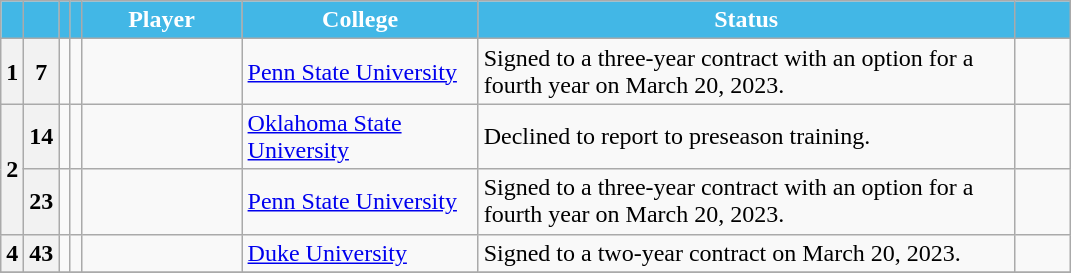<table class="wikitable sortable">
<tr>
<th style="background:#42b7e6; color:#fff;" scope="col"></th>
<th style="background:#42b7e6; color:#fff;" scope="col"></th>
<th style="background:#42b7e6; color:#fff;" scope="col"></th>
<th style="background:#42b7e6; color:#fff;" scope="col"></th>
<th style="background:#42b7e6; color:#fff; width:100px;" scope="col">Player</th>
<th style="background:#42b7e6; color:#fff; width:150px;" scope="col">College</th>
<th style="background:#42b7e6; color:#fff; width:350px;" scope="col">Status</th>
<th style="background:#42b7e6; color:#fff; width:30px;" scope="col"></th>
</tr>
<tr>
<th scope="rowgroup">1</th>
<th scope="row">7</th>
<td></td>
<td></td>
<td></td>
<td><a href='#'>Penn State University</a></td>
<td>Signed to a three-year contract with an option for a fourth year on March 20, 2023.</td>
<td></td>
</tr>
<tr>
<th rowspan=2 scope="rowgroup">2</th>
<th scope="row">14</th>
<td></td>
<td></td>
<td></td>
<td><a href='#'>Oklahoma State University</a></td>
<td>Declined to report to preseason training.</td>
<td></td>
</tr>
<tr>
<th scope="row">23</th>
<td></td>
<td></td>
<td></td>
<td><a href='#'>Penn State University</a></td>
<td>Signed to a three-year contract with an option for a fourth year on March 20, 2023.</td>
<td></td>
</tr>
<tr>
<th scope="rowgroup">4</th>
<th scope="row">43</th>
<td></td>
<td></td>
<td></td>
<td><a href='#'>Duke University</a></td>
<td>Signed to a two-year contract on March 20, 2023.</td>
<td></td>
</tr>
<tr>
</tr>
</table>
